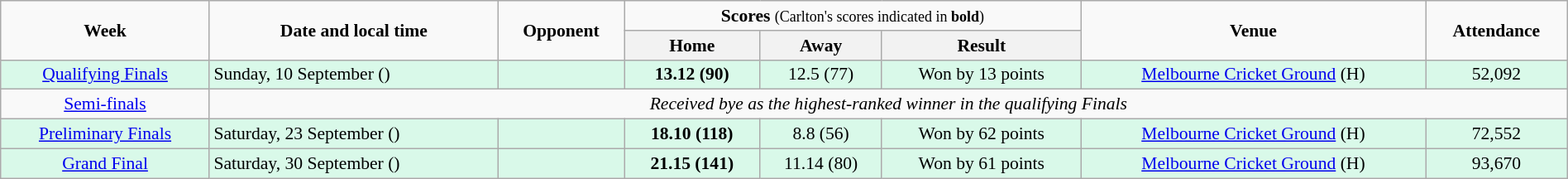<table class="wikitable" style="font-size:90%; text-align:center; width: 100%; margin-left: auto; margin-right: auto;">
<tr>
<td rowspan=2><strong>Week</strong></td>
<td rowspan=2><strong>Date and local time</strong></td>
<td rowspan=2><strong>Opponent</strong></td>
<td colspan=3><strong>Scores</strong> <small>(Carlton's scores indicated in <strong>bold</strong>)</small></td>
<td rowspan=2><strong>Venue</strong></td>
<td rowspan=2><strong>Attendance</strong></td>
</tr>
<tr>
<th>Home</th>
<th>Away</th>
<th>Result</th>
</tr>
<tr style="background:#d9f9e9;">
<td><a href='#'>Qualifying Finals</a></td>
<td align=left>Sunday, 10 September ()</td>
<td align=left></td>
<td><strong>13.12 (90)</strong></td>
<td>12.5 (77)</td>
<td>Won by 13 points</td>
<td><a href='#'>Melbourne Cricket Ground</a> (H)</td>
<td>52,092</td>
</tr>
<tr>
<td><a href='#'>Semi-finals</a></td>
<td colspan="7" align="center"><span><em>Received bye as the highest-ranked winner in the qualifying Finals</em></span></td>
</tr>
<tr style="background:#d9f9e9;">
<td><a href='#'>Preliminary Finals</a></td>
<td align=left>Saturday, 23 September ()</td>
<td align=left></td>
<td><strong>18.10 (118)</strong></td>
<td>8.8 (56)</td>
<td>Won by 62 points</td>
<td><a href='#'>Melbourne Cricket Ground</a> (H)</td>
<td>72,552</td>
</tr>
<tr style="background:#d9f9e9;">
<td><a href='#'>Grand Final</a></td>
<td align=left>Saturday, 30 September ()</td>
<td align=left></td>
<td><strong>21.15 (141)</strong></td>
<td>11.14 (80)</td>
<td>Won by 61 points</td>
<td><a href='#'>Melbourne Cricket Ground</a> (H)</td>
<td>93,670</td>
</tr>
</table>
